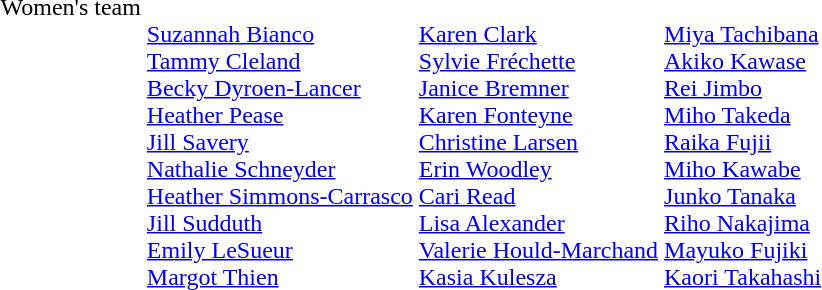<table>
<tr valign="top">
<td>Women's team<br></td>
<td><br><a href='#'>Suzannah Bianco</a><br><a href='#'>Tammy Cleland</a><br><a href='#'>Becky Dyroen-Lancer</a><br><a href='#'>Heather Pease</a><br><a href='#'>Jill Savery</a><br><a href='#'>Nathalie Schneyder</a><br><a href='#'>Heather Simmons-Carrasco</a><br><a href='#'>Jill Sudduth</a><br><a href='#'>Emily LeSueur</a><br><a href='#'>Margot Thien</a></td>
<td><br><a href='#'>Karen Clark</a><br><a href='#'>Sylvie Fréchette</a><br><a href='#'>Janice Bremner</a><br><a href='#'>Karen Fonteyne</a><br><a href='#'>Christine Larsen</a><br><a href='#'>Erin Woodley</a><br><a href='#'>Cari Read</a><br><a href='#'>Lisa Alexander</a><br><a href='#'>Valerie Hould-Marchand</a><br><a href='#'>Kasia Kulesza</a></td>
<td><br><a href='#'>Miya Tachibana</a><br><a href='#'>Akiko Kawase</a><br><a href='#'>Rei Jimbo</a><br><a href='#'>Miho Takeda</a><br><a href='#'>Raika Fujii</a><br><a href='#'>Miho Kawabe</a><br><a href='#'>Junko Tanaka</a><br><a href='#'>Riho Nakajima</a><br><a href='#'>Mayuko Fujiki</a><br><a href='#'>Kaori Takahashi</a></td>
</tr>
</table>
